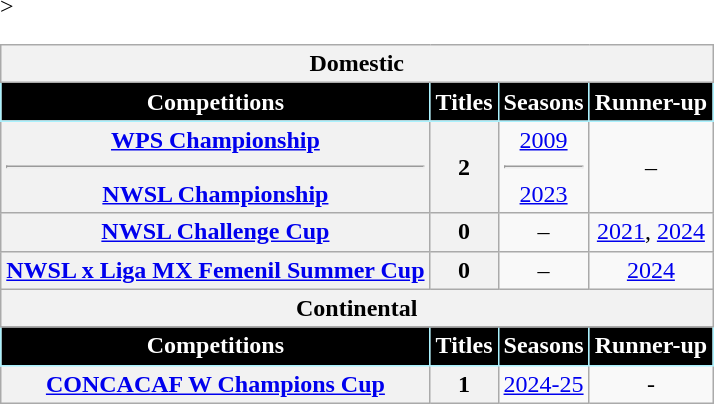<table class="wikitable">
<tr>
<th colspan="4">Domestic</th>
</tr>
<tr>
<th style="background:#000000; color:#FFFFFF; border:1px solid #A9F1FD;" scope="col">Competitions</th>
<th style="background:#000000; color:#FFFFFF; border:1px solid #A9F1FD;" scope="col">Titles</th>
<th style="background:#000000; color:#FFFFFF; border:1px solid #A9F1FD;" scope="col">Seasons</th>
<th style="background:#000000; color:#FFFFFF; border:1px solid #A9F1FD;" scope="col">Runner-up</th>
</tr>
<tr>
<th style="text-align:center"><a href='#'>WPS Championship</a> <hr> <a href='#'>NWSL Championship</a></th>
<th>2</th>
<td style="text-align:center"><a href='#'>2009</a> <hr> <a href='#'>2023</a></td>
<td style="text-align:center">–</td>
</tr>
<tr>
<th style="text-align:center"><a href='#'>NWSL Challenge Cup</a></th>
<th>0</th>
<td style="text-align:center">–</td>
<td style="text-align:center"><a href='#'>2021</a>, <a href='#'>2024</a></td>
</tr>
<tr>
<th style="text-align:center"><a href='#'>NWSL x Liga MX Femenil Summer Cup</a></th>
<th>0</th>
<td style="text-align:center">–</td>
<td style="text-align:center"><a href='#'>2024</a></td>
</tr>
<tr -->>
<th colspan="4">Continental</th>
</tr>
<tr>
<th style="background:#000000; color:#FFFFFF; border:1px solid #A9F1FD;" scope="col">Competitions</th>
<th style="background:#000000; color:#FFFFFF; border:1px solid #A9F1FD;" scope="col">Titles</th>
<th style="background:#000000; color:#FFFFFF; border:1px solid #A9F1FD;" scope="col">Seasons</th>
<th style="background:#000000; color:#FFFFFF; border:1px solid #A9F1FD;" scope="col">Runner-up</th>
</tr>
<tr>
<th style="text-align:center"><a href='#'>CONCACAF W Champions Cup</a></th>
<th>1</th>
<td style="text-align:center"><a href='#'>2024-25</a></td>
<td style="text-align:center">-</td>
</tr>
</table>
